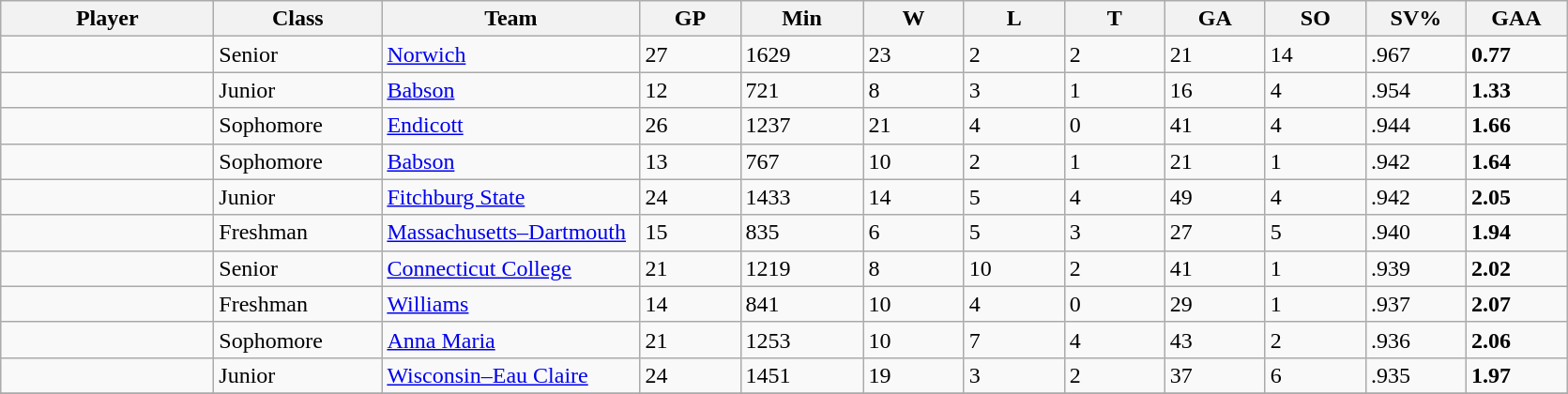<table class="wikitable sortable">
<tr>
<th style="width: 9em;">Player</th>
<th style="width: 7em;">Class</th>
<th style="width: 11em;">Team</th>
<th style="width: 4em;">GP</th>
<th style="width: 5em;">Min</th>
<th style="width: 4em;">W</th>
<th style="width: 4em;">L</th>
<th style="width: 4em;">T</th>
<th style="width: 4em;">GA</th>
<th style="width: 4em;">SO</th>
<th style="width: 4em;">SV%</th>
<th style="width: 4em;">GAA</th>
</tr>
<tr>
<td></td>
<td>Senior</td>
<td><a href='#'>Norwich</a></td>
<td>27</td>
<td>1629</td>
<td>23</td>
<td>2</td>
<td>2</td>
<td>21</td>
<td>14</td>
<td>.967</td>
<td><strong>0.77</strong></td>
</tr>
<tr>
<td></td>
<td>Junior</td>
<td><a href='#'>Babson</a></td>
<td>12</td>
<td>721</td>
<td>8</td>
<td>3</td>
<td>1</td>
<td>16</td>
<td>4</td>
<td>.954</td>
<td><strong>1.33</strong></td>
</tr>
<tr>
<td></td>
<td>Sophomore</td>
<td><a href='#'>Endicott</a></td>
<td>26</td>
<td>1237</td>
<td>21</td>
<td>4</td>
<td>0</td>
<td>41</td>
<td>4</td>
<td>.944</td>
<td><strong>1.66</strong></td>
</tr>
<tr>
<td></td>
<td>Sophomore</td>
<td><a href='#'>Babson</a></td>
<td>13</td>
<td>767</td>
<td>10</td>
<td>2</td>
<td>1</td>
<td>21</td>
<td>1</td>
<td>.942</td>
<td><strong>1.64</strong></td>
</tr>
<tr>
<td></td>
<td>Junior</td>
<td><a href='#'>Fitchburg State</a></td>
<td>24</td>
<td>1433</td>
<td>14</td>
<td>5</td>
<td>4</td>
<td>49</td>
<td>4</td>
<td>.942</td>
<td><strong>2.05</strong></td>
</tr>
<tr>
<td></td>
<td>Freshman</td>
<td><a href='#'>Massachusetts–Dartmouth</a></td>
<td>15</td>
<td>835</td>
<td>6</td>
<td>5</td>
<td>3</td>
<td>27</td>
<td>5</td>
<td>.940</td>
<td><strong>1.94</strong></td>
</tr>
<tr>
<td></td>
<td>Senior</td>
<td><a href='#'>Connecticut College</a></td>
<td>21</td>
<td>1219</td>
<td>8</td>
<td>10</td>
<td>2</td>
<td>41</td>
<td>1</td>
<td>.939</td>
<td><strong>2.02</strong></td>
</tr>
<tr>
<td></td>
<td>Freshman</td>
<td><a href='#'>Williams</a></td>
<td>14</td>
<td>841</td>
<td>10</td>
<td>4</td>
<td>0</td>
<td>29</td>
<td>1</td>
<td>.937</td>
<td><strong>2.07</strong></td>
</tr>
<tr>
<td></td>
<td>Sophomore</td>
<td><a href='#'>Anna Maria</a></td>
<td>21</td>
<td>1253</td>
<td>10</td>
<td>7</td>
<td>4</td>
<td>43</td>
<td>2</td>
<td>.936</td>
<td><strong>2.06</strong></td>
</tr>
<tr>
<td></td>
<td>Junior</td>
<td><a href='#'>Wisconsin–Eau Claire</a></td>
<td>24</td>
<td>1451</td>
<td>19</td>
<td>3</td>
<td>2</td>
<td>37</td>
<td>6</td>
<td>.935</td>
<td><strong>1.97</strong></td>
</tr>
<tr>
</tr>
</table>
